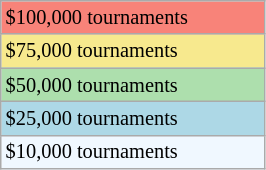<table class="wikitable"  style="font-size:85%; width:14%;">
<tr style="background:#f88379;">
<td>$100,000 tournaments</td>
</tr>
<tr style="background:#f7e98e;">
<td>$75,000 tournaments</td>
</tr>
<tr style="background:#addfad;">
<td>$50,000 tournaments</td>
</tr>
<tr style="background:lightblue;">
<td>$25,000 tournaments</td>
</tr>
<tr style="background:#f0f8ff;">
<td>$10,000 tournaments</td>
</tr>
</table>
